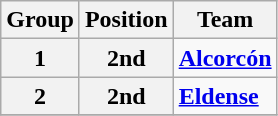<table class="wikitable">
<tr>
<th>Group</th>
<th>Position</th>
<th>Team</th>
</tr>
<tr>
<th>1</th>
<th>2nd</th>
<td><strong><a href='#'>Alcorcón</a></strong></td>
</tr>
<tr>
<th>2</th>
<th>2nd</th>
<td><strong><a href='#'>Eldense</a></strong></td>
</tr>
<tr>
</tr>
</table>
